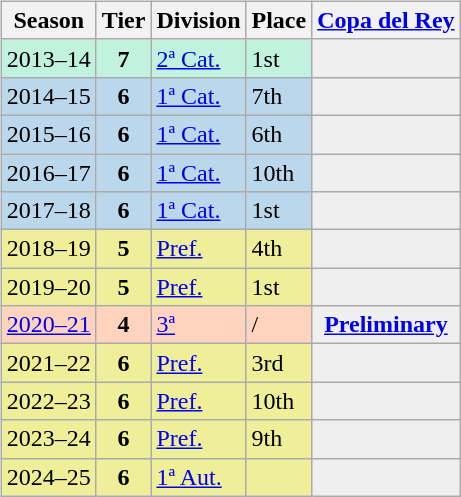<table>
<tr>
<td valign="top" width=0%><br><table class="wikitable">
<tr style="background:#f0f6fa;">
<th>Season</th>
<th>Tier</th>
<th>Division</th>
<th>Place</th>
<th><a href='#'>Copa del Rey</a></th>
</tr>
<tr>
<td style="background:#C0F2DF;">2013–14</td>
<th style="background:#C0F2DF;">7</th>
<td style="background:#C0F2DF;"><a href='#'>2ª Cat.</a></td>
<td style="background:#C0F2DF;">1st</td>
<th style="background:#EFEFEF;"></th>
</tr>
<tr>
<td style="background:#BBD7EC;">2014–15</td>
<th style="background:#BBD7EC;">6</th>
<td style="background:#BBD7EC;"><a href='#'>1ª Cat.</a></td>
<td style="background:#BBD7EC;">7th</td>
<th style="background:#EFEFEF;"></th>
</tr>
<tr>
<td style="background:#BBD7EC;">2015–16</td>
<th style="background:#BBD7EC;">6</th>
<td style="background:#BBD7EC;"><a href='#'>1ª Cat.</a></td>
<td style="background:#BBD7EC;">6th</td>
<th style="background:#EFEFEF;"></th>
</tr>
<tr>
<td style="background:#BBD7EC;">2016–17</td>
<th style="background:#BBD7EC;">6</th>
<td style="background:#BBD7EC;"><a href='#'>1ª Cat.</a></td>
<td style="background:#BBD7EC;">10th</td>
<th style="background:#EFEFEF;"></th>
</tr>
<tr>
<td style="background:#BBD7EC;">2017–18</td>
<th style="background:#BBD7EC;">6</th>
<td style="background:#BBD7EC;"><a href='#'>1ª Cat.</a></td>
<td style="background:#BBD7EC;">1st</td>
<th style="background:#EFEFEF;"></th>
</tr>
<tr>
<td style="background:#EFEF99;">2018–19</td>
<th style="background:#EFEF99;">5</th>
<td style="background:#EFEF99;"><a href='#'>Pref.</a></td>
<td style="background:#EFEF99;">4th</td>
<th style="background:#EFEFEF;"></th>
</tr>
<tr>
<td style="background:#EFEF99;">2019–20</td>
<th style="background:#EFEF99;">5</th>
<td style="background:#EFEF99;"><a href='#'>Pref.</a></td>
<td style="background:#EFEF99;">1st</td>
<th style="background:#EFEFEF;"></th>
</tr>
<tr>
<td style="background:#FFD3BD;"><a href='#'>2020–21</a></td>
<th style="background:#FFD3BD;">4</th>
<td style="background:#FFD3BD;"><a href='#'>3ª</a></td>
<td style="background:#FFD3BD;"> / </td>
<th style="background:#EFEFEF;"><a href='#'>Preliminary</a></th>
</tr>
<tr>
<td style="background:#EFEF99;">2021–22</td>
<th style="background:#EFEF99;">6</th>
<td style="background:#EFEF99;"><a href='#'>Pref.</a></td>
<td style="background:#EFEF99;">3rd</td>
<th style="background:#EFEFEF;"></th>
</tr>
<tr>
<td style="background:#EFEF99;">2022–23</td>
<th style="background:#EFEF99;">6</th>
<td style="background:#EFEF99;"><a href='#'>Pref.</a></td>
<td style="background:#EFEF99;">10th</td>
<th style="background:#EFEFEF;"></th>
</tr>
<tr>
<td style="background:#EFEF99;">2023–24</td>
<th style="background:#EFEF99;">6</th>
<td style="background:#EFEF99;"><a href='#'>Pref.</a></td>
<td style="background:#EFEF99;">9th</td>
<th style="background:#EFEFEF;"></th>
</tr>
<tr>
<td style="background:#EFEF99;">2024–25</td>
<th style="background:#EFEF99;">6</th>
<td style="background:#EFEF99;"><a href='#'>1ª Aut.</a></td>
<td style="background:#EFEF99;"></td>
<th style="background:#EFEFEF;"></th>
</tr>
</table>
</td>
</tr>
</table>
